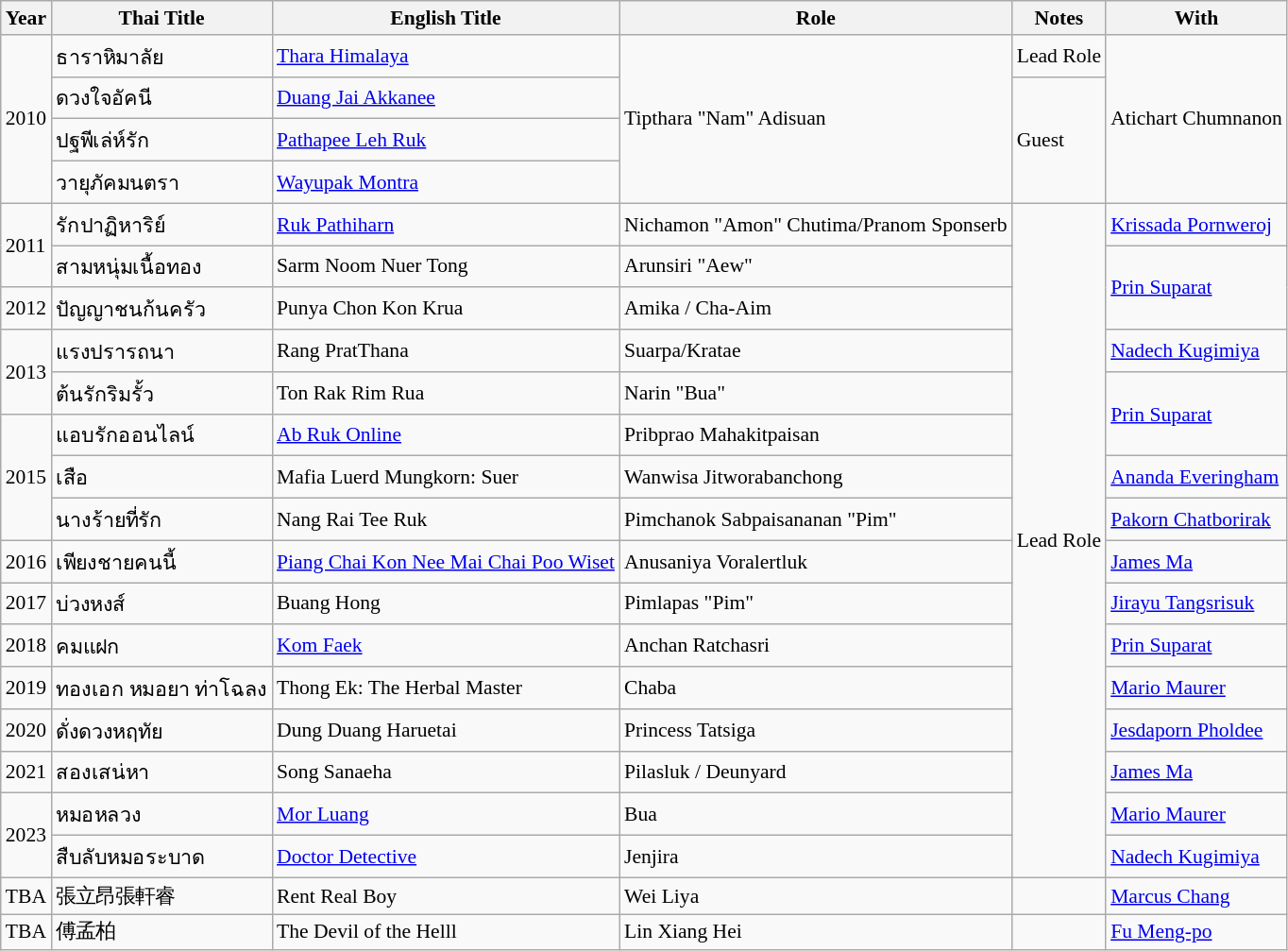<table class="wikitable" style="font-size: 90%;">
<tr>
<th>Year</th>
<th>Thai Title</th>
<th>English Title</th>
<th>Role</th>
<th>Notes</th>
<th>With</th>
</tr>
<tr>
<td rowspan="4">2010</td>
<td>ธาราหิมาลัย</td>
<td><a href='#'>Thara Himalaya</a></td>
<td rowspan="4">Tipthara "Nam" Adisuan</td>
<td>Lead Role</td>
<td rowspan="4">Atichart Chumnanon</td>
</tr>
<tr>
<td>ดวงใจอัคนี</td>
<td><a href='#'>Duang Jai Akkanee</a></td>
<td rowspan="3">Guest</td>
</tr>
<tr>
<td>ปฐพีเล่ห์รัก</td>
<td><a href='#'>Pathapee Leh Ruk</a></td>
</tr>
<tr>
<td>วายุภัคมนตรา</td>
<td><a href='#'>Wayupak Montra</a></td>
</tr>
<tr>
<td rowspan="2">2011</td>
<td>รักปาฏิหาริย์</td>
<td><a href='#'>Ruk Pathiharn</a></td>
<td>Nichamon "Amon" Chutima/Pranom Sponserb</td>
<td rowspan="16">Lead Role</td>
<td><a href='#'>Krissada Pornweroj</a></td>
</tr>
<tr>
<td>สามหนุ่มเนื้อทอง</td>
<td>Sarm Noom Nuer Tong</td>
<td>Arunsiri "Aew"</td>
<td rowspan="2"><a href='#'>Prin Suparat</a></td>
</tr>
<tr>
<td>2012</td>
<td>ปัญญาชนก้นครัว</td>
<td>Punya Chon Kon Krua</td>
<td>Amika / Cha-Aim</td>
</tr>
<tr>
<td rowspan="2">2013</td>
<td>แรงปรารถนา</td>
<td>Rang PratThana</td>
<td>Suarpa/Kratae</td>
<td><a href='#'>Nadech Kugimiya</a></td>
</tr>
<tr>
<td>ต้นรักริมรั้ว</td>
<td>Ton Rak Rim Rua</td>
<td>Narin "Bua"</td>
<td rowspan="2"><a href='#'>Prin Suparat</a></td>
</tr>
<tr>
<td rowspan="3">2015</td>
<td>แอบรักออนไลน์</td>
<td><a href='#'>Ab Ruk Online</a></td>
<td>Pribprao Mahakitpaisan</td>
</tr>
<tr>
<td>เสือ</td>
<td Mafia Luerd Mungkorn>Mafia Luerd Mungkorn: Suer</td>
<td>Wanwisa Jitworabanchong</td>
<td><a href='#'>Ananda Everingham</a></td>
</tr>
<tr>
<td>นางร้ายที่รัก</td>
<td>Nang Rai Tee Ruk</td>
<td>Pimchanok Sabpaisananan "Pim"</td>
<td><a href='#'>Pakorn Chatborirak</a></td>
</tr>
<tr>
<td>2016</td>
<td>เพียงชายคนนี้</td>
<td><a href='#'>Piang Chai Kon Nee Mai Chai Poo Wiset</a></td>
<td>Anusaniya Voralertluk</td>
<td><a href='#'>James Ma</a></td>
</tr>
<tr>
<td>2017</td>
<td>บ่วงหงส์</td>
<td>Buang Hong</td>
<td>Pimlapas "Pim"</td>
<td><a href='#'>Jirayu Tangsrisuk</a></td>
</tr>
<tr>
<td>2018</td>
<td>คมแฝก</td>
<td><a href='#'>Kom Faek</a></td>
<td>Anchan Ratchasri</td>
<td><a href='#'>Prin Suparat</a></td>
</tr>
<tr>
<td>2019</td>
<td>ทองเอก หมอยา ท่าโฉลง</td>
<td>Thong Ek: The Herbal Master</td>
<td>Chaba</td>
<td><a href='#'>Mario Maurer</a></td>
</tr>
<tr>
<td>2020</td>
<td>ดั่งดวงหฤทัย</td>
<td>Dung Duang Haruetai</td>
<td>Princess Tatsiga</td>
<td><a href='#'>Jesdaporn Pholdee</a></td>
</tr>
<tr>
<td>2021</td>
<td>สองเสน่หา</td>
<td>Song Sanaeha</td>
<td>Pilasluk / Deunyard</td>
<td><a href='#'>James Ma</a></td>
</tr>
<tr>
<td rowspan="2">2023</td>
<td>หมอหลวง</td>
<td><a href='#'>Mor Luang</a></td>
<td>Bua</td>
<td><a href='#'>Mario Maurer</a></td>
</tr>
<tr>
<td>สืบลับหมอระบาด</td>
<td><a href='#'>Doctor Detective</a></td>
<td>Jenjira</td>
<td><a href='#'>Nadech Kugimiya</a></td>
</tr>
<tr>
<td>TBA</td>
<td>張立昂張軒睿</td>
<td>Rent Real Boy</td>
<td>Wei Liya</td>
<td></td>
<td><a href='#'>Marcus Chang</a></td>
</tr>
<tr>
<td>TBA</td>
<td>傅孟柏</td>
<td>The Devil of the Helll</td>
<td>Lin Xiang Hei</td>
<td></td>
<td><a href='#'>Fu Meng-po</a></td>
</tr>
</table>
